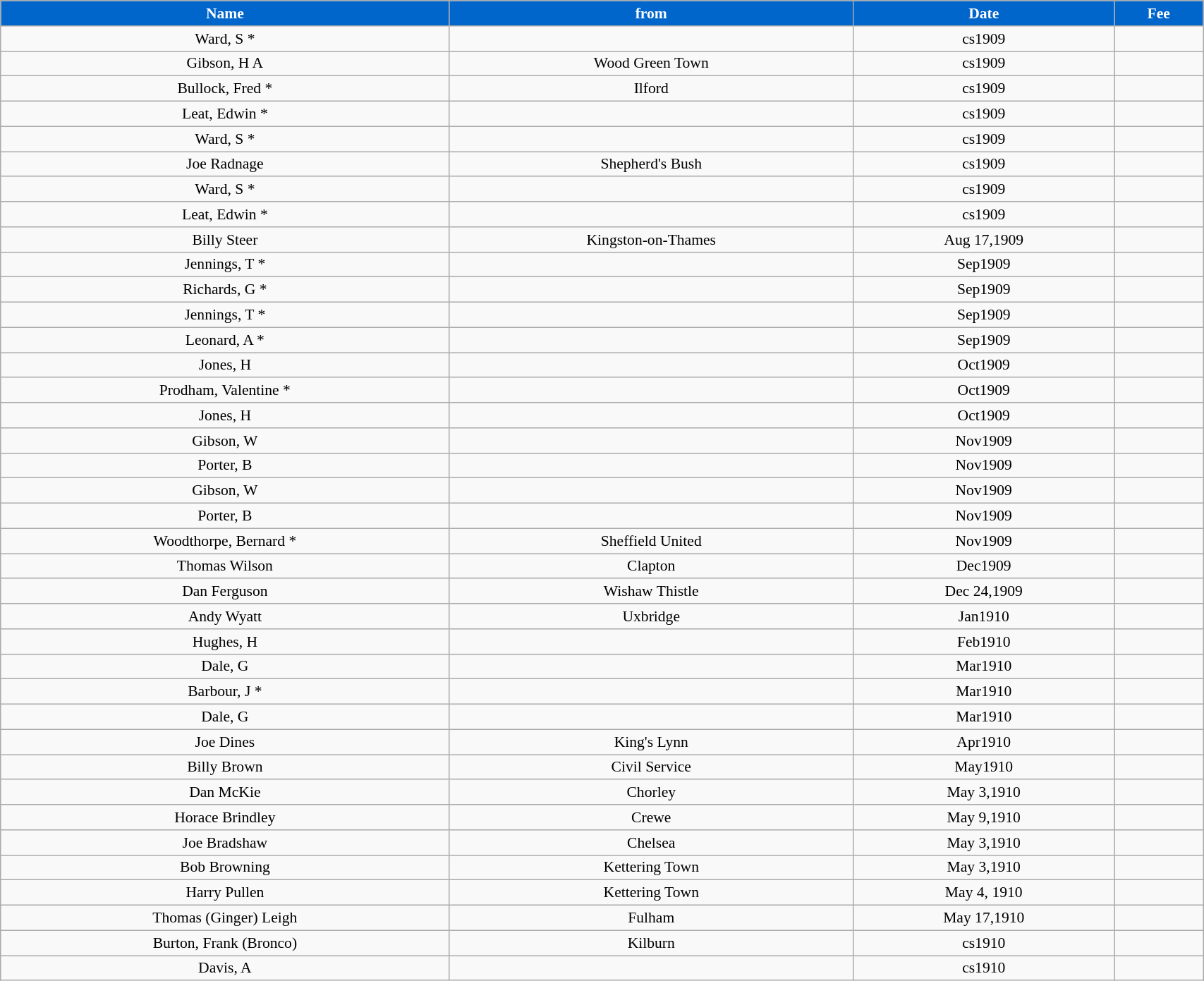<table class="wikitable" style="text-align:center; font-size:90%; width:90%;">
<tr>
<th style="background:#0066CC; color:#FFFFFF; text-align:center;"><strong>Name</strong></th>
<th style="background:#0066CC; color:#FFFFFF; text-align:center;">from</th>
<th style="background:#0066CC; color:#FFFFFF; text-align:center;">Date</th>
<th style="background:#0066CC; color:#FFFFFF; text-align:center;">Fee</th>
</tr>
<tr>
<td>Ward, S *</td>
<td></td>
<td>cs1909</td>
<td></td>
</tr>
<tr>
<td>Gibson, H A</td>
<td>Wood Green Town</td>
<td>cs1909</td>
<td></td>
</tr>
<tr>
<td>Bullock, Fred *</td>
<td>Ilford</td>
<td>cs1909</td>
<td></td>
</tr>
<tr>
<td>Leat, Edwin *</td>
<td></td>
<td>cs1909</td>
<td></td>
</tr>
<tr>
<td>Ward, S *</td>
<td></td>
<td>cs1909</td>
<td></td>
</tr>
<tr>
<td>Joe Radnage</td>
<td>Shepherd's Bush</td>
<td>cs1909</td>
<td></td>
</tr>
<tr>
<td>Ward, S *</td>
<td></td>
<td>cs1909</td>
<td></td>
</tr>
<tr>
<td>Leat, Edwin *</td>
<td></td>
<td>cs1909</td>
<td></td>
</tr>
<tr>
<td>Billy Steer</td>
<td>Kingston-on-Thames</td>
<td>Aug 17,1909</td>
<td></td>
</tr>
<tr>
<td>Jennings, T *</td>
<td></td>
<td>Sep1909</td>
<td></td>
</tr>
<tr>
<td>Richards, G *</td>
<td></td>
<td>Sep1909</td>
<td></td>
</tr>
<tr>
<td>Jennings, T *</td>
<td></td>
<td>Sep1909</td>
<td></td>
</tr>
<tr>
<td>Leonard, A *</td>
<td></td>
<td>Sep1909</td>
<td></td>
</tr>
<tr>
<td>Jones, H</td>
<td></td>
<td>Oct1909</td>
<td></td>
</tr>
<tr>
<td>Prodham, Valentine *</td>
<td></td>
<td>Oct1909</td>
<td></td>
</tr>
<tr>
<td>Jones, H</td>
<td></td>
<td>Oct1909</td>
<td></td>
</tr>
<tr>
<td>Gibson, W</td>
<td></td>
<td>Nov1909</td>
<td></td>
</tr>
<tr>
<td>Porter, B</td>
<td></td>
<td>Nov1909</td>
<td></td>
</tr>
<tr>
<td>Gibson, W</td>
<td></td>
<td>Nov1909</td>
<td></td>
</tr>
<tr>
<td>Porter, B</td>
<td></td>
<td>Nov1909</td>
<td></td>
</tr>
<tr>
<td>Woodthorpe, Bernard *</td>
<td>Sheffield United</td>
<td>Nov1909</td>
<td></td>
</tr>
<tr>
<td>Thomas Wilson</td>
<td>Clapton</td>
<td>Dec1909</td>
<td></td>
</tr>
<tr>
<td>Dan Ferguson</td>
<td>Wishaw Thistle</td>
<td>Dec 24,1909</td>
<td></td>
</tr>
<tr>
<td>Andy Wyatt</td>
<td>Uxbridge</td>
<td>Jan1910</td>
<td></td>
</tr>
<tr>
<td>Hughes, H</td>
<td></td>
<td>Feb1910</td>
<td></td>
</tr>
<tr>
<td>Dale, G</td>
<td></td>
<td>Mar1910</td>
<td></td>
</tr>
<tr>
<td>Barbour, J *</td>
<td></td>
<td>Mar1910</td>
<td></td>
</tr>
<tr>
<td>Dale, G</td>
<td></td>
<td>Mar1910</td>
<td></td>
</tr>
<tr>
<td>Joe Dines</td>
<td>King's Lynn</td>
<td>Apr1910</td>
<td></td>
</tr>
<tr>
<td>Billy Brown</td>
<td>Civil Service</td>
<td>May1910</td>
<td></td>
</tr>
<tr>
<td>Dan McKie</td>
<td>Chorley</td>
<td>May 3,1910</td>
<td></td>
</tr>
<tr>
<td>Horace Brindley</td>
<td>Crewe</td>
<td>May 9,1910</td>
<td></td>
</tr>
<tr>
<td>Joe Bradshaw</td>
<td>Chelsea</td>
<td>May 3,1910</td>
<td></td>
</tr>
<tr>
<td>Bob Browning</td>
<td>Kettering Town</td>
<td>May 3,1910</td>
<td></td>
</tr>
<tr>
<td>Harry Pullen</td>
<td>Kettering Town</td>
<td>May 4, 1910</td>
<td></td>
</tr>
<tr>
<td>Thomas (Ginger) Leigh</td>
<td>Fulham</td>
<td>May 17,1910</td>
<td></td>
</tr>
<tr>
<td>Burton, Frank (Bronco)</td>
<td>Kilburn</td>
<td>cs1910</td>
<td></td>
</tr>
<tr>
<td>Davis, A</td>
<td></td>
<td>cs1910</td>
<td></td>
</tr>
</table>
